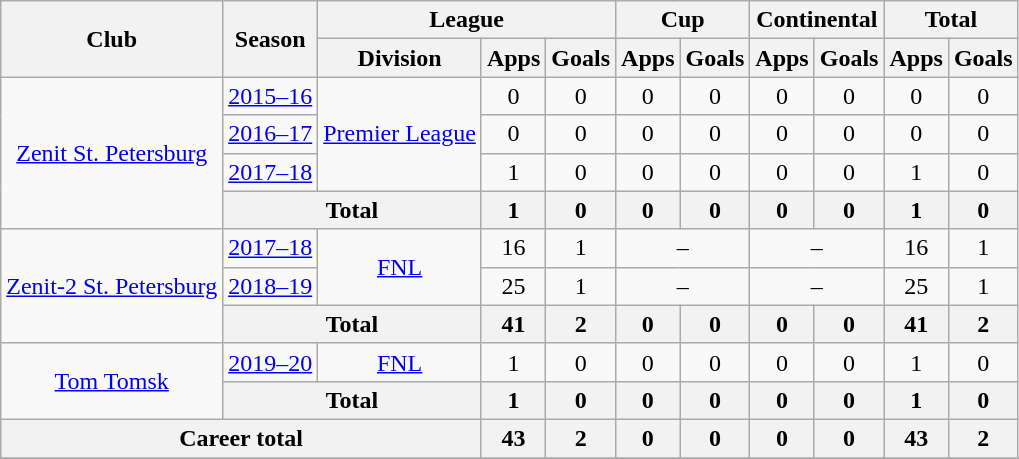<table class="wikitable" style="text-align: center;">
<tr>
<th rowspan=2>Club</th>
<th rowspan=2>Season</th>
<th colspan=3>League</th>
<th colspan=2>Cup</th>
<th colspan=2>Continental</th>
<th colspan=2>Total</th>
</tr>
<tr>
<th>Division</th>
<th>Apps</th>
<th>Goals</th>
<th>Apps</th>
<th>Goals</th>
<th>Apps</th>
<th>Goals</th>
<th>Apps</th>
<th>Goals</th>
</tr>
<tr>
<td rowspan=4><a href='#'>Zenit St. Petersburg</a></td>
<td><a href='#'>2015–16</a></td>
<td rowspan=3><a href='#'>Premier League</a></td>
<td>0</td>
<td>0</td>
<td>0</td>
<td>0</td>
<td>0</td>
<td>0</td>
<td>0</td>
<td>0</td>
</tr>
<tr>
<td><a href='#'>2016–17</a></td>
<td>0</td>
<td>0</td>
<td>0</td>
<td>0</td>
<td>0</td>
<td>0</td>
<td>0</td>
<td>0</td>
</tr>
<tr>
<td><a href='#'>2017–18</a></td>
<td>1</td>
<td>0</td>
<td>0</td>
<td>0</td>
<td>0</td>
<td>0</td>
<td>1</td>
<td>0</td>
</tr>
<tr>
<th colspan=2>Total</th>
<th>1</th>
<th>0</th>
<th>0</th>
<th>0</th>
<th>0</th>
<th>0</th>
<th>1</th>
<th>0</th>
</tr>
<tr>
<td rowspan=3><a href='#'>Zenit-2 St. Petersburg</a></td>
<td><a href='#'>2017–18</a></td>
<td rowspan=2><a href='#'>FNL</a></td>
<td>16</td>
<td>1</td>
<td colspan=2>–</td>
<td colspan=2>–</td>
<td>16</td>
<td>1</td>
</tr>
<tr>
<td><a href='#'>2018–19</a></td>
<td>25</td>
<td>1</td>
<td colspan=2>–</td>
<td colspan=2>–</td>
<td>25</td>
<td>1</td>
</tr>
<tr>
<th colspan=2>Total</th>
<th>41</th>
<th>2</th>
<th>0</th>
<th>0</th>
<th>0</th>
<th>0</th>
<th>41</th>
<th>2</th>
</tr>
<tr>
<td rowspan=2><a href='#'>Tom Tomsk</a></td>
<td><a href='#'>2019–20</a></td>
<td><a href='#'>FNL</a></td>
<td>1</td>
<td>0</td>
<td>0</td>
<td>0</td>
<td>0</td>
<td>0</td>
<td>1</td>
<td>0</td>
</tr>
<tr>
<th colspan=2>Total</th>
<th>1</th>
<th>0</th>
<th>0</th>
<th>0</th>
<th>0</th>
<th>0</th>
<th>1</th>
<th>0</th>
</tr>
<tr>
<th colspan=3>Career total</th>
<th>43</th>
<th>2</th>
<th>0</th>
<th>0</th>
<th>0</th>
<th>0</th>
<th>43</th>
<th>2</th>
</tr>
<tr>
</tr>
</table>
